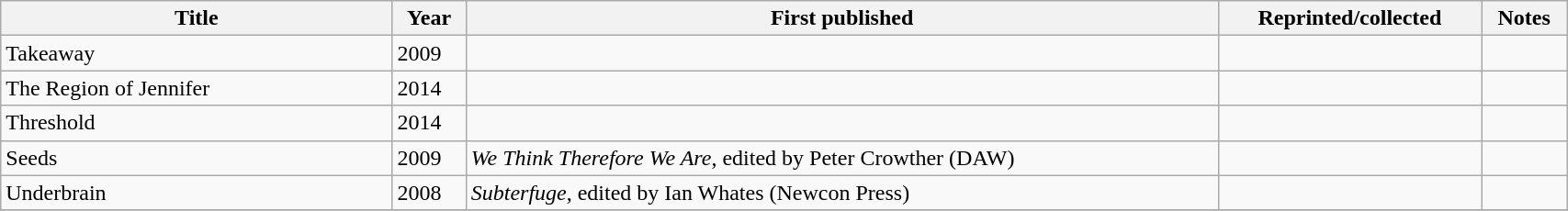<table class='wikitable sortable' width='90%'>
<tr>
<th width=25%>Title</th>
<th>Year</th>
<th>First published</th>
<th>Reprinted/collected</th>
<th>Notes</th>
</tr>
<tr>
<td>Takeaway</td>
<td>2009</td>
<td></td>
<td></td>
<td></td>
</tr>
<tr>
<td>The Region of Jennifer</td>
<td>2014</td>
<td></td>
<td></td>
<td></td>
</tr>
<tr>
<td>Threshold</td>
<td>2014</td>
<td></td>
<td></td>
<td></td>
</tr>
<tr>
<td>Seeds</td>
<td>2009</td>
<td><em>We Think Therefore We Are</em>, edited by Peter Crowther (DAW)</td>
<td></td>
<td></td>
</tr>
<tr>
<td>Underbrain</td>
<td>2008</td>
<td><em>Subterfuge</em>, edited by Ian Whates (Newcon Press)</td>
<td></td>
<td></td>
</tr>
<tr>
</tr>
</table>
